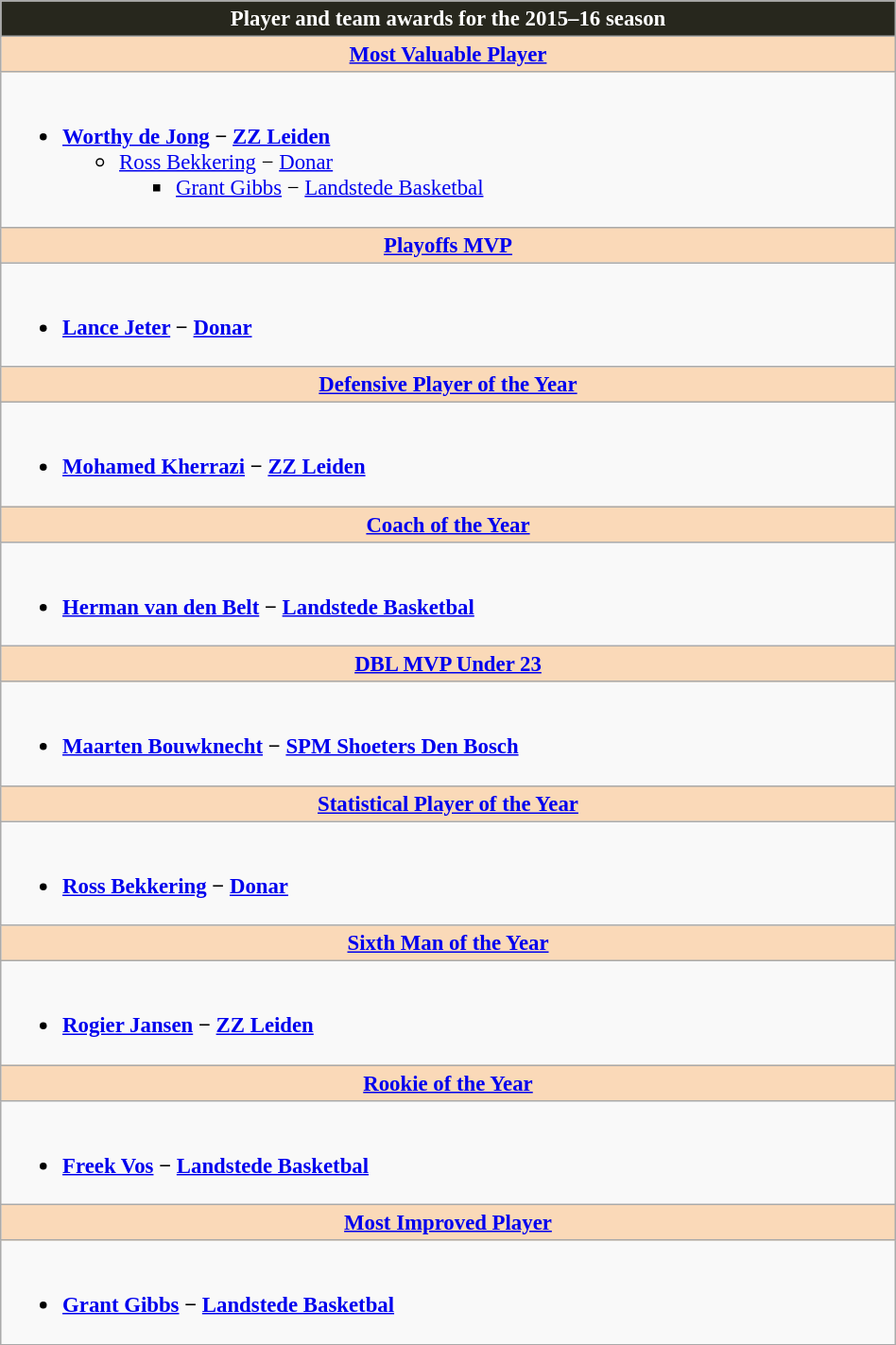<table class="wikitable"  style="width:50%; font-size:95%;">
<tr>
<th style="background:#27271d; color:#fff;">Player and team awards for the 2015–16 season</th>
</tr>
<tr>
<th style="background:#fad9b8; color:#fff;"><a href='#'>Most Valuable Player</a></th>
</tr>
<tr>
<td valign="top"><br><ul><li><strong> <a href='#'>Worthy de Jong</a> − <a href='#'>ZZ Leiden</a></strong><ul><li> <a href='#'>Ross Bekkering</a> − <a href='#'>Donar</a><ul><li> <a href='#'>Grant Gibbs</a> − <a href='#'>Landstede Basketbal</a></li></ul></li></ul></li></ul></td>
</tr>
<tr>
<th style="background:#fad9b8; color:#fff;"><a href='#'>Playoffs MVP</a></th>
</tr>
<tr>
<td valign="top"><br><ul><li><strong> <a href='#'>Lance Jeter</a> − <a href='#'>Donar</a></strong></li></ul></td>
</tr>
<tr>
<th style="background:#fad9b8;"><a href='#'>Defensive Player of the Year</a></th>
</tr>
<tr>
<td valign="top"><br><ul><li><strong> <a href='#'>Mohamed Kherrazi</a> − <a href='#'>ZZ Leiden</a></strong></li></ul></td>
</tr>
<tr>
<th style="background:#fad9b8;"><a href='#'>Coach of the Year</a></th>
</tr>
<tr>
<td valign="top"><br><ul><li><strong> <a href='#'>Herman van den Belt</a> − <a href='#'>Landstede Basketbal</a></strong></li></ul></td>
</tr>
<tr>
<th style="background:#fad9b8;"><a href='#'>DBL MVP Under 23</a></th>
</tr>
<tr>
<td valign="top"><br><ul><li><strong> <a href='#'>Maarten Bouwknecht</a> − <a href='#'>SPM Shoeters Den Bosch</a></strong></li></ul></td>
</tr>
<tr>
<th style="background:#fad9b8;"><a href='#'>Statistical Player of the Year</a></th>
</tr>
<tr>
<td valign="top"><br><ul><li><strong> <a href='#'>Ross Bekkering</a> − <a href='#'>Donar</a></strong></li></ul></td>
</tr>
<tr>
<th style="background:#fad9b8;"><a href='#'>Sixth Man of the Year</a></th>
</tr>
<tr>
<td valign="top"><br><ul><li><strong> <a href='#'>Rogier Jansen</a> − <a href='#'>ZZ Leiden</a></strong></li></ul></td>
</tr>
<tr>
<th style="background:#fad9b8;"><a href='#'>Rookie of the Year</a></th>
</tr>
<tr>
<td valign="top"><br><ul><li><strong> <a href='#'>Freek Vos</a> − <a href='#'>Landstede Basketbal</a></strong></li></ul></td>
</tr>
<tr>
<th style="background:#fad9b8;"><a href='#'>Most Improved Player</a></th>
</tr>
<tr>
<td valign="top"><br><ul><li><strong> <a href='#'>Grant Gibbs</a> − <a href='#'>Landstede Basketbal</a></strong></li></ul></td>
</tr>
</table>
